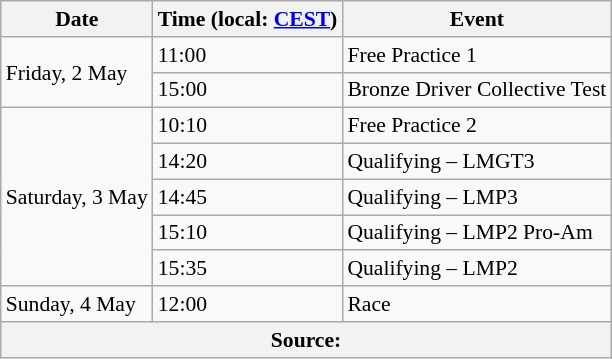<table class="wikitable" style="font-size: 90%;">
<tr>
<th>Date</th>
<th>Time (local: <a href='#'>CEST</a>)</th>
<th>Event</th>
</tr>
<tr>
<td rowspan="2">Friday, 2 May</td>
<td>11:00</td>
<td>Free Practice 1</td>
</tr>
<tr>
<td>15:00</td>
<td>Bronze Driver Collective Test</td>
</tr>
<tr>
<td rowspan="5">Saturday, 3 May</td>
<td>10:10</td>
<td>Free Practice 2</td>
</tr>
<tr>
<td>14:20</td>
<td>Qualifying – LMGT3</td>
</tr>
<tr>
<td>14:45</td>
<td>Qualifying – LMP3</td>
</tr>
<tr>
<td>15:10</td>
<td>Qualifying – LMP2 Pro-Am</td>
</tr>
<tr>
<td>15:35</td>
<td>Qualifying – LMP2</td>
</tr>
<tr>
<td>Sunday, 4 May</td>
<td>12:00</td>
<td>Race</td>
</tr>
<tr>
<th colspan="3">Source:</th>
</tr>
</table>
